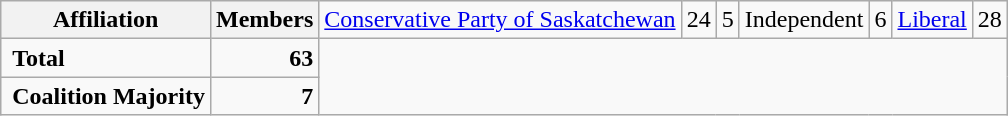<table class="wikitable">
<tr>
<th colspan="2">Affiliation</th>
<th>Members<br></th>
<td><a href='#'>Conservative Party of Saskatchewan</a></td>
<td align="right">24<br></td>
<td align="right">5<br></td>
<td>Independent</td>
<td align="right">6<br></td>
<td><a href='#'>Liberal</a></td>
<td align="right">28</td>
</tr>
<tr>
<td colspan="2" rowspan="1"> <strong>Total</strong><br></td>
<td align="right"><strong>63</strong></td>
</tr>
<tr>
<td colspan="2" rowspan="1"> <strong>Coalition Majority</strong><br></td>
<td align="right"><strong>7</strong></td>
</tr>
</table>
